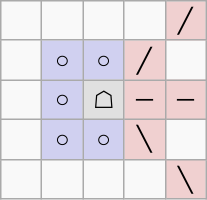<table border="1" class="wikitable">
<tr align=center>
<td width="20"> </td>
<td width="20"> </td>
<td width="20"> </td>
<td width="20"> </td>
<td width="20" style="background:#f0d0d0;">╱</td>
</tr>
<tr align=center>
<td> </td>
<td style="background:#d0d0f0;">○</td>
<td style="background:#d0d0f0;">○</td>
<td style="background:#f0d0d0;">╱</td>
<td> </td>
</tr>
<tr align=center>
<td> </td>
<td style="background:#d0d0f0;">○</td>
<td style="background:#e0e0e0;">☖</td>
<td style="background:#f0d0d0;">─</td>
<td style="background:#f0d0d0;">─</td>
</tr>
<tr align=center>
<td> </td>
<td style="background:#d0d0f0;">○</td>
<td style="background:#d0d0f0;">○</td>
<td style="background:#f0d0d0;">╲</td>
<td> </td>
</tr>
<tr align=center>
<td> </td>
<td> </td>
<td> </td>
<td> </td>
<td style="background:#f0d0d0;">╲</td>
</tr>
</table>
